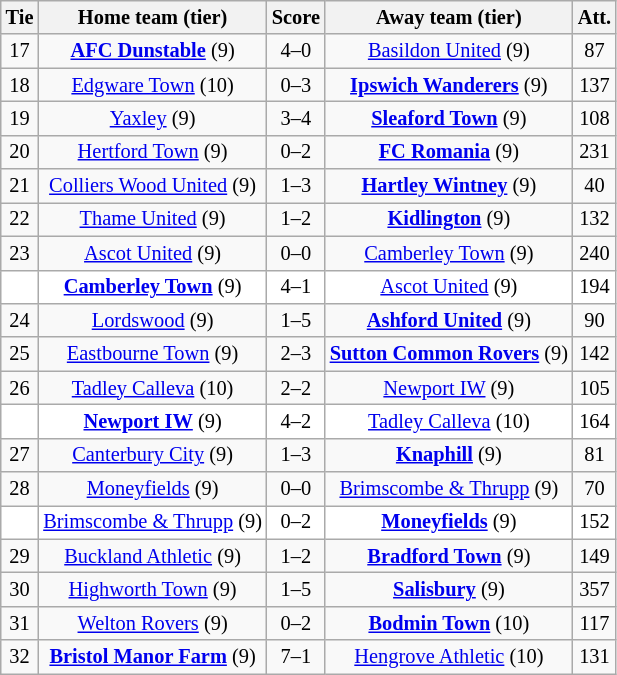<table class="wikitable" style="text-align: center; font-size:85%">
<tr>
<th>Tie</th>
<th>Home team (tier)</th>
<th>Score</th>
<th>Away team (tier)</th>
<th>Att.</th>
</tr>
<tr>
<td>17</td>
<td><strong><a href='#'>AFC Dunstable</a></strong> (9)</td>
<td>4–0</td>
<td><a href='#'>Basildon United</a> (9)</td>
<td>87</td>
</tr>
<tr>
<td>18</td>
<td><a href='#'>Edgware Town</a> (10)</td>
<td>0–3</td>
<td><strong><a href='#'>Ipswich Wanderers</a></strong> (9)</td>
<td>137</td>
</tr>
<tr>
<td>19</td>
<td><a href='#'>Yaxley</a> (9)</td>
<td>3–4 </td>
<td><strong><a href='#'>Sleaford Town</a></strong> (9)</td>
<td>108</td>
</tr>
<tr>
<td>20</td>
<td><a href='#'>Hertford Town</a> (9)</td>
<td>0–2</td>
<td><strong><a href='#'>FC Romania</a></strong> (9)</td>
<td>231</td>
</tr>
<tr>
<td>21</td>
<td><a href='#'>Colliers Wood United</a> (9)</td>
<td>1–3</td>
<td><strong><a href='#'>Hartley Wintney</a></strong> (9)</td>
<td>40</td>
</tr>
<tr>
<td>22</td>
<td><a href='#'>Thame United</a> (9)</td>
<td>1–2</td>
<td><strong><a href='#'>Kidlington</a></strong> (9)</td>
<td>132</td>
</tr>
<tr>
<td>23</td>
<td><a href='#'>Ascot United</a> (9)</td>
<td>0–0</td>
<td><a href='#'>Camberley Town</a> (9)</td>
<td>240</td>
</tr>
<tr style="background:white;">
<td><em></em></td>
<td><strong><a href='#'>Camberley Town</a></strong> (9)</td>
<td>4–1</td>
<td><a href='#'>Ascot United</a> (9)</td>
<td>194</td>
</tr>
<tr>
<td>24</td>
<td><a href='#'>Lordswood</a> (9)</td>
<td>1–5</td>
<td><strong><a href='#'>Ashford United</a></strong> (9)</td>
<td>90</td>
</tr>
<tr>
<td>25</td>
<td><a href='#'>Eastbourne Town</a> (9)</td>
<td>2–3</td>
<td><strong><a href='#'>Sutton Common Rovers</a></strong> (9)</td>
<td>142</td>
</tr>
<tr>
<td>26</td>
<td><a href='#'>Tadley Calleva</a> (10)</td>
<td>2–2</td>
<td><a href='#'>Newport IW</a> (9)</td>
<td>105</td>
</tr>
<tr style="background:white;">
<td><em></em></td>
<td><strong><a href='#'>Newport IW</a></strong> (9)</td>
<td>4–2 </td>
<td><a href='#'>Tadley Calleva</a> (10)</td>
<td>164</td>
</tr>
<tr>
<td>27</td>
<td><a href='#'>Canterbury City</a> (9)</td>
<td>1–3</td>
<td><strong><a href='#'>Knaphill</a></strong> (9)</td>
<td>81</td>
</tr>
<tr>
<td>28</td>
<td><a href='#'>Moneyfields</a> (9)</td>
<td>0–0</td>
<td><a href='#'>Brimscombe & Thrupp</a> (9)</td>
<td>70</td>
</tr>
<tr style="background:white;">
<td><em></em></td>
<td><a href='#'>Brimscombe & Thrupp</a> (9)</td>
<td>0–2</td>
<td><strong><a href='#'>Moneyfields</a></strong> (9)</td>
<td>152</td>
</tr>
<tr>
<td>29</td>
<td><a href='#'>Buckland Athletic</a> (9)</td>
<td>1–2</td>
<td><strong><a href='#'>Bradford Town</a></strong> (9)</td>
<td>149</td>
</tr>
<tr>
<td>30</td>
<td><a href='#'>Highworth Town</a> (9)</td>
<td>1–5</td>
<td><strong><a href='#'>Salisbury</a></strong> (9)</td>
<td>357</td>
</tr>
<tr>
<td>31</td>
<td><a href='#'>Welton Rovers</a> (9)</td>
<td>0–2</td>
<td><strong><a href='#'>Bodmin Town</a></strong> (10)</td>
<td>117</td>
</tr>
<tr>
<td>32</td>
<td><strong><a href='#'>Bristol Manor Farm</a></strong> (9)</td>
<td>7–1</td>
<td><a href='#'>Hengrove Athletic</a> (10)</td>
<td>131</td>
</tr>
</table>
